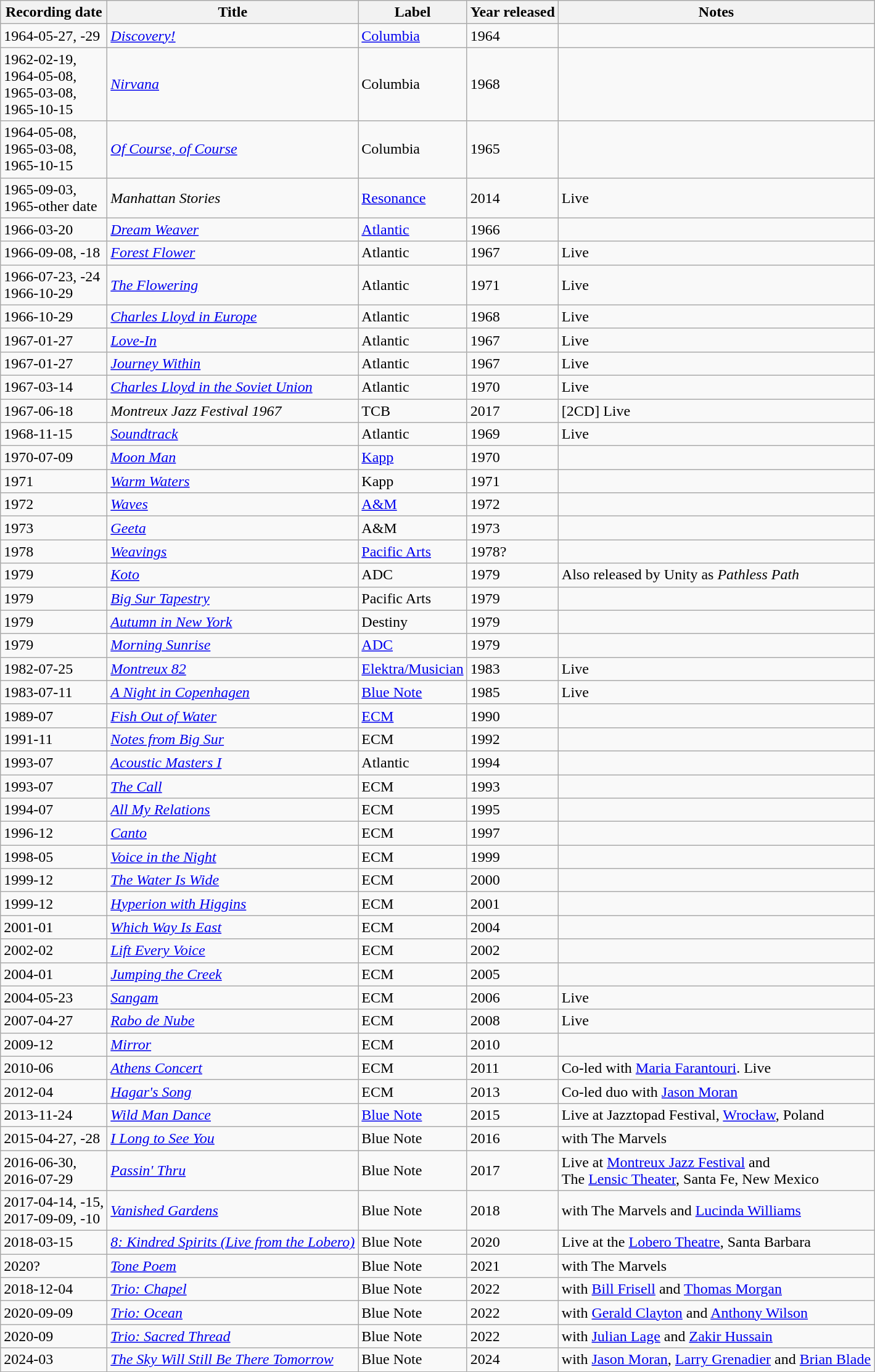<table class="wikitable sortable">
<tr>
<th>Recording date</th>
<th>Title</th>
<th>Label</th>
<th>Year released</th>
<th>Notes</th>
</tr>
<tr>
<td>1964-05-27, -29</td>
<td><em><a href='#'>Discovery!</a></em></td>
<td><a href='#'>Columbia</a></td>
<td>1964</td>
<td></td>
</tr>
<tr>
<td>1962-02-19, <br>1964-05-08, <br>1965-03-08, <br>1965-10-15</td>
<td><em><a href='#'>Nirvana</a></em></td>
<td>Columbia</td>
<td>1968</td>
<td></td>
</tr>
<tr>
<td>1964-05-08, <br>1965-03-08, <br>1965-10-15</td>
<td><em><a href='#'>Of Course, of Course</a></em></td>
<td>Columbia</td>
<td>1965</td>
<td></td>
</tr>
<tr>
<td>1965-09-03, <br>1965-other date</td>
<td><em>Manhattan Stories</em></td>
<td><a href='#'>Resonance</a></td>
<td>2014</td>
<td>Live</td>
</tr>
<tr>
<td>1966-03-20</td>
<td><em><a href='#'>Dream Weaver</a></em></td>
<td><a href='#'>Atlantic</a></td>
<td>1966</td>
<td></td>
</tr>
<tr>
<td>1966-09-08, -18</td>
<td><em><a href='#'>Forest Flower</a></em></td>
<td>Atlantic</td>
<td>1967</td>
<td>Live</td>
</tr>
<tr>
<td>1966-07-23, -24<br>1966-10-29</td>
<td><em><a href='#'>The Flowering</a></em></td>
<td>Atlantic</td>
<td>1971</td>
<td>Live</td>
</tr>
<tr>
<td>1966-10-29</td>
<td><em><a href='#'>Charles Lloyd in Europe</a></em></td>
<td>Atlantic</td>
<td>1968</td>
<td>Live</td>
</tr>
<tr>
<td>1967-01-27</td>
<td><em><a href='#'>Love-In</a></em></td>
<td>Atlantic</td>
<td>1967</td>
<td>Live</td>
</tr>
<tr>
<td>1967-01-27</td>
<td><em><a href='#'>Journey Within</a></em></td>
<td>Atlantic</td>
<td>1967</td>
<td>Live</td>
</tr>
<tr>
<td>1967-03-14</td>
<td><em><a href='#'>Charles Lloyd in the Soviet Union</a></em></td>
<td>Atlantic</td>
<td>1970</td>
<td>Live</td>
</tr>
<tr>
<td>1967-06-18</td>
<td><em>Montreux Jazz Festival 1967</em></td>
<td>TCB</td>
<td>2017</td>
<td>[2CD] Live</td>
</tr>
<tr>
<td>1968-11-15</td>
<td><em><a href='#'>Soundtrack</a></em></td>
<td>Atlantic</td>
<td>1969</td>
<td>Live</td>
</tr>
<tr>
<td>1970-07-09</td>
<td><em><a href='#'>Moon Man</a></em></td>
<td><a href='#'>Kapp</a></td>
<td>1970</td>
<td></td>
</tr>
<tr>
<td>1971</td>
<td><em><a href='#'>Warm Waters</a></em></td>
<td>Kapp</td>
<td>1971</td>
<td></td>
</tr>
<tr>
<td>1972</td>
<td><em><a href='#'>Waves</a></em></td>
<td><a href='#'>A&M</a></td>
<td>1972</td>
<td></td>
</tr>
<tr>
<td>1973</td>
<td><em><a href='#'>Geeta</a></em></td>
<td>A&M</td>
<td>1973</td>
<td></td>
</tr>
<tr>
<td>1978</td>
<td><em><a href='#'>Weavings</a></em></td>
<td><a href='#'>Pacific Arts</a></td>
<td>1978?</td>
<td></td>
</tr>
<tr>
<td>1979</td>
<td><em><a href='#'>Koto</a></em></td>
<td>ADC</td>
<td>1979</td>
<td>Also released by Unity as <em>Pathless Path</em></td>
</tr>
<tr>
<td>1979</td>
<td><em><a href='#'>Big Sur Tapestry</a></em></td>
<td>Pacific Arts</td>
<td>1979</td>
<td></td>
</tr>
<tr>
<td>1979</td>
<td><em><a href='#'>Autumn in New York</a></em></td>
<td>Destiny</td>
<td>1979</td>
<td></td>
</tr>
<tr>
<td>1979</td>
<td><em><a href='#'>Morning Sunrise</a></em></td>
<td><a href='#'>ADC</a></td>
<td>1979</td>
<td></td>
</tr>
<tr>
<td>1982-07-25</td>
<td><em><a href='#'>Montreux 82</a></em></td>
<td><a href='#'>Elektra/Musician</a></td>
<td>1983</td>
<td>Live</td>
</tr>
<tr>
<td>1983-07-11</td>
<td><em><a href='#'>A Night in Copenhagen</a></em></td>
<td><a href='#'>Blue Note</a></td>
<td>1985</td>
<td>Live</td>
</tr>
<tr>
<td>1989-07</td>
<td><em><a href='#'>Fish Out of Water</a></em></td>
<td><a href='#'>ECM</a></td>
<td>1990</td>
<td></td>
</tr>
<tr>
<td>1991-11</td>
<td><em><a href='#'>Notes from Big Sur</a></em></td>
<td>ECM</td>
<td>1992</td>
<td></td>
</tr>
<tr>
<td>1993-07</td>
<td><em><a href='#'>Acoustic Masters I</a></em></td>
<td>Atlantic</td>
<td>1994</td>
<td></td>
</tr>
<tr>
<td>1993-07</td>
<td><em><a href='#'>The Call</a></em></td>
<td>ECM</td>
<td>1993</td>
<td></td>
</tr>
<tr>
<td>1994-07</td>
<td><em><a href='#'>All My Relations</a></em></td>
<td>ECM</td>
<td>1995</td>
<td></td>
</tr>
<tr>
<td>1996-12</td>
<td><em><a href='#'>Canto</a></em></td>
<td>ECM</td>
<td>1997</td>
<td></td>
</tr>
<tr>
<td>1998-05</td>
<td><em><a href='#'>Voice in the Night</a></em></td>
<td>ECM</td>
<td>1999</td>
<td></td>
</tr>
<tr>
<td>1999-12</td>
<td><em><a href='#'>The Water Is Wide</a></em></td>
<td>ECM</td>
<td>2000</td>
<td></td>
</tr>
<tr>
<td>1999-12</td>
<td><em><a href='#'>Hyperion with Higgins</a></em></td>
<td>ECM</td>
<td>2001</td>
<td></td>
</tr>
<tr>
<td>2001-01</td>
<td><em><a href='#'>Which Way Is East</a></em></td>
<td>ECM</td>
<td>2004</td>
<td></td>
</tr>
<tr>
<td>2002-02</td>
<td><em><a href='#'>Lift Every Voice</a></em></td>
<td>ECM</td>
<td>2002</td>
<td></td>
</tr>
<tr>
<td>2004-01</td>
<td><em><a href='#'>Jumping the Creek</a></em></td>
<td>ECM</td>
<td>2005</td>
<td></td>
</tr>
<tr>
<td>2004-05-23</td>
<td><em><a href='#'>Sangam</a></em></td>
<td>ECM</td>
<td>2006</td>
<td>Live</td>
</tr>
<tr>
<td>2007-04-27</td>
<td><em><a href='#'>Rabo de Nube</a></em></td>
<td>ECM</td>
<td>2008</td>
<td>Live</td>
</tr>
<tr>
<td>2009-12</td>
<td><em><a href='#'>Mirror</a></em></td>
<td>ECM</td>
<td>2010</td>
<td></td>
</tr>
<tr>
<td>2010-06</td>
<td><em><a href='#'>Athens Concert</a></em></td>
<td>ECM</td>
<td>2011</td>
<td>Co-led with <a href='#'>Maria Farantouri</a>. Live</td>
</tr>
<tr>
<td>2012-04</td>
<td><em><a href='#'>Hagar's Song</a></em></td>
<td>ECM</td>
<td>2013</td>
<td>Co-led duo with <a href='#'>Jason Moran</a></td>
</tr>
<tr>
<td>2013-11-24</td>
<td><em><a href='#'>Wild Man Dance</a></em></td>
<td><a href='#'>Blue Note</a></td>
<td>2015</td>
<td>Live at Jazztopad Festival, <a href='#'>Wrocław</a>, Poland</td>
</tr>
<tr>
<td>2015-04-27, -28</td>
<td><em><a href='#'>I Long to See You</a></em></td>
<td>Blue Note</td>
<td>2016</td>
<td>with The Marvels</td>
</tr>
<tr>
<td>2016-06-30, <br>2016-07-29</td>
<td><em><a href='#'>Passin' Thru</a></em></td>
<td>Blue Note</td>
<td>2017</td>
<td>Live at <a href='#'>Montreux Jazz Festival</a> and <br>The <a href='#'>Lensic Theater</a>, Santa Fe, New Mexico</td>
</tr>
<tr>
<td>2017-04-14, -15, <br>2017-09-09, -10</td>
<td><em><a href='#'>Vanished Gardens</a></em></td>
<td>Blue Note</td>
<td>2018</td>
<td>with The Marvels and <a href='#'>Lucinda Williams</a></td>
</tr>
<tr>
<td>2018-03-15</td>
<td><em><a href='#'>8: Kindred Spirits (Live from the Lobero)</a></em></td>
<td>Blue Note</td>
<td>2020</td>
<td>Live at the <a href='#'>Lobero Theatre</a>, Santa Barbara</td>
</tr>
<tr>
<td>2020?</td>
<td><em><a href='#'>Tone Poem</a></em></td>
<td>Blue Note</td>
<td>2021</td>
<td>with The Marvels</td>
</tr>
<tr>
<td>2018-12-04</td>
<td><em><a href='#'>Trio: Chapel</a></em></td>
<td>Blue Note</td>
<td>2022</td>
<td>with <a href='#'>Bill Frisell</a> and <a href='#'>Thomas Morgan</a></td>
</tr>
<tr>
<td>2020-09-09</td>
<td><em><a href='#'>Trio: Ocean</a></em></td>
<td>Blue Note</td>
<td>2022</td>
<td>with <a href='#'>Gerald Clayton</a> and <a href='#'>Anthony Wilson</a></td>
</tr>
<tr>
<td>2020-09</td>
<td><em><a href='#'>Trio: Sacred Thread</a></em></td>
<td>Blue Note</td>
<td>2022</td>
<td>with <a href='#'>Julian Lage</a> and <a href='#'>Zakir Hussain</a></td>
</tr>
<tr>
<td>2024-03</td>
<td><em><a href='#'>The Sky Will Still Be There Tomorrow</a></em></td>
<td>Blue Note</td>
<td>2024</td>
<td>with <a href='#'>Jason Moran</a>, <a href='#'>Larry Grenadier</a> and <a href='#'>Brian Blade</a></td>
</tr>
</table>
